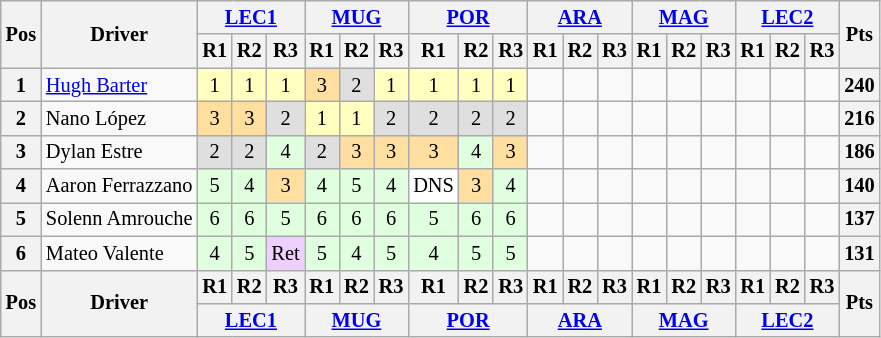<table class="wikitable" style="font-size:85%; text-align:center">
<tr>
<th rowspan="2" valign="middle">Pos</th>
<th rowspan="2" valign="middle">Driver</th>
<th colspan="3"><a href='#'>LEC1</a><br></th>
<th colspan="3"><a href='#'>MUG</a><br></th>
<th colspan="3"><a href='#'>POR</a><br></th>
<th colspan="3"><a href='#'>ARA</a><br></th>
<th colspan="3"><a href='#'>MAG</a><br></th>
<th colspan="3"><a href='#'>LEC2</a><br></th>
<th rowspan="2" valign="middle">Pts</th>
</tr>
<tr>
<th>R1</th>
<th>R2</th>
<th>R3</th>
<th>R1</th>
<th>R2</th>
<th>R3</th>
<th>R1</th>
<th>R2</th>
<th>R3</th>
<th>R1</th>
<th>R2</th>
<th>R3</th>
<th>R1</th>
<th>R2</th>
<th>R3</th>
<th>R1</th>
<th>R2</th>
<th>R3</th>
</tr>
<tr>
<th>1</th>
<td align="left"> <a href='#'>Hugh Barter</a></td>
<td style="background:#ffffbf">1</td>
<td style="background:#ffffbf">1</td>
<td style="background:#ffffbf">1</td>
<td style="background:#ffdf9f">3</td>
<td style="background:#dfdfdf">2</td>
<td style="background:#ffffbf">1</td>
<td style="background:#ffffbf">1</td>
<td style="background:#ffffbf">1</td>
<td style="background:#ffffbf">1</td>
<td></td>
<td></td>
<td></td>
<td></td>
<td></td>
<td></td>
<td></td>
<td></td>
<td></td>
<th>240</th>
</tr>
<tr>
<th>2</th>
<td align="left"> Nano López</td>
<td style="background:#ffdf9f">3</td>
<td style="background:#ffdf9f">3</td>
<td style="background:#dfdfdf">2</td>
<td style="background:#ffffbf">1</td>
<td style="background:#ffffbf">1</td>
<td style="background:#dfdfdf">2</td>
<td style="background:#dfdfdf">2</td>
<td style="background:#dfdfdf">2</td>
<td style="background:#dfdfdf">2</td>
<td></td>
<td></td>
<td></td>
<td></td>
<td></td>
<td></td>
<td></td>
<td></td>
<td></td>
<th>216</th>
</tr>
<tr>
<th>3</th>
<td align="left"> Dylan Estre</td>
<td style="background:#dfdfdf">2</td>
<td style="background:#dfdfdf">2</td>
<td style="background:#dfffdf">4</td>
<td style="background:#dfdfdf">2</td>
<td style="background:#ffdf9f">3</td>
<td style="background:#ffdf9f">3</td>
<td style="background:#ffdf9f">3</td>
<td style="background:#dfffdf">4</td>
<td style="background:#ffdf9f">3</td>
<td></td>
<td></td>
<td></td>
<td></td>
<td></td>
<td></td>
<td></td>
<td></td>
<td></td>
<th>186</th>
</tr>
<tr>
<th>4</th>
<td align="left"> Aaron Ferrazzano</td>
<td style="background:#dfffdf">5</td>
<td style="background:#dfffdf">4</td>
<td style="background:#ffdf9f">3</td>
<td style="background:#dfffdf">4</td>
<td style="background:#dfffdf">5</td>
<td style="background:#dfffdf">4</td>
<td style="background:#ffffff">DNS</td>
<td style="background:#ffdf9f">3</td>
<td style="background:#dfffdf">4</td>
<td></td>
<td></td>
<td></td>
<td></td>
<td></td>
<td></td>
<td></td>
<td></td>
<td></td>
<th>140</th>
</tr>
<tr>
<th>5</th>
<td align="left"> Solenn Amrouche</td>
<td style="background:#dfffdf">6</td>
<td style="background:#dfffdf">6</td>
<td style="background:#dfffdf">5</td>
<td style="background:#dfffdf">6</td>
<td style="background:#dfffdf">6</td>
<td style="background:#dfffdf">6</td>
<td style="background:#dfffdf">5</td>
<td style="background:#dfffdf">6</td>
<td style="background:#dfffdf">6</td>
<td></td>
<td></td>
<td></td>
<td></td>
<td></td>
<td></td>
<td></td>
<td></td>
<td></td>
<th>137</th>
</tr>
<tr>
<th>6</th>
<td align="left"> Mateo Valente</td>
<td style="background:#dfffdf">4</td>
<td style="background:#dfffdf">5</td>
<td style="background:#efcfff">Ret</td>
<td style="background:#dfffdf">5</td>
<td style="background:#dfffdf">4</td>
<td style="background:#dfffdf">5</td>
<td style="background:#dfffdf">4</td>
<td style="background:#dfffdf">5</td>
<td style="background:#dfffdf">5</td>
<td></td>
<td></td>
<td></td>
<td></td>
<td></td>
<td></td>
<td></td>
<td></td>
<td></td>
<th>131</th>
</tr>
<tr>
<th rowspan="2">Pos</th>
<th rowspan="2">Driver</th>
<th>R1</th>
<th>R2</th>
<th>R3</th>
<th>R1</th>
<th>R2</th>
<th>R3</th>
<th>R1</th>
<th>R2</th>
<th>R3</th>
<th>R1</th>
<th>R2</th>
<th>R3</th>
<th>R1</th>
<th>R2</th>
<th>R3</th>
<th>R1</th>
<th>R2</th>
<th>R3</th>
<th rowspan="2">Pts</th>
</tr>
<tr valign="top">
<th colspan="3"><a href='#'>LEC1</a><br></th>
<th colspan="3"><a href='#'>MUG</a><br></th>
<th colspan="3"><a href='#'>POR</a><br></th>
<th colspan="3"><a href='#'>ARA</a><br></th>
<th colspan="3"><a href='#'>MAG</a><br></th>
<th colspan="3"><a href='#'>LEC2</a><br></th>
</tr>
</table>
